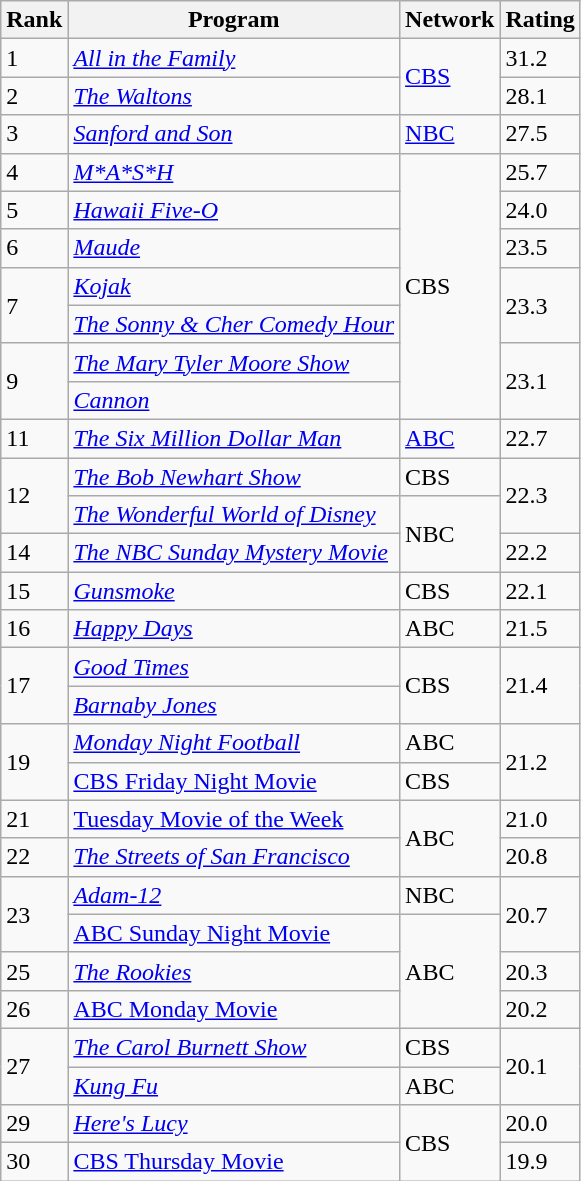<table class="wikitable">
<tr>
<th>Rank</th>
<th>Program</th>
<th>Network</th>
<th>Rating</th>
</tr>
<tr>
<td>1</td>
<td><em><a href='#'>All in the Family</a></em></td>
<td rowspan="2"><a href='#'>CBS</a></td>
<td>31.2</td>
</tr>
<tr>
<td>2</td>
<td><em><a href='#'>The Waltons</a></em></td>
<td>28.1</td>
</tr>
<tr>
<td>3</td>
<td><em><a href='#'>Sanford and Son</a></em></td>
<td><a href='#'>NBC</a></td>
<td>27.5</td>
</tr>
<tr>
<td>4</td>
<td><em><a href='#'>M*A*S*H</a></em></td>
<td rowspan="7">CBS</td>
<td>25.7</td>
</tr>
<tr>
<td>5</td>
<td><em><a href='#'>Hawaii Five-O</a></em></td>
<td>24.0</td>
</tr>
<tr>
<td>6</td>
<td><em><a href='#'>Maude</a></em></td>
<td>23.5</td>
</tr>
<tr>
<td rowspan="2">7</td>
<td><em><a href='#'>Kojak</a></em></td>
<td rowspan="2">23.3</td>
</tr>
<tr>
<td><em><a href='#'>The Sonny & Cher Comedy Hour</a></em></td>
</tr>
<tr>
<td rowspan="2">9</td>
<td><em><a href='#'>The Mary Tyler Moore Show</a></em></td>
<td rowspan="2">23.1</td>
</tr>
<tr>
<td><em><a href='#'>Cannon</a></em></td>
</tr>
<tr>
<td>11</td>
<td><em><a href='#'>The Six Million Dollar Man</a></em></td>
<td><a href='#'>ABC</a></td>
<td>22.7</td>
</tr>
<tr>
<td rowspan="2">12</td>
<td><em><a href='#'>The Bob Newhart Show</a></em></td>
<td>CBS</td>
<td rowspan="2">22.3</td>
</tr>
<tr>
<td><em><a href='#'>The Wonderful World of Disney</a></em></td>
<td rowspan="2">NBC</td>
</tr>
<tr>
<td>14</td>
<td><em><a href='#'>The NBC Sunday Mystery Movie</a></em></td>
<td>22.2</td>
</tr>
<tr>
<td>15</td>
<td><em><a href='#'>Gunsmoke</a></em></td>
<td>CBS</td>
<td>22.1</td>
</tr>
<tr>
<td>16</td>
<td><em><a href='#'>Happy Days</a></em></td>
<td>ABC</td>
<td>21.5</td>
</tr>
<tr>
<td rowspan="2">17</td>
<td><em><a href='#'>Good Times</a></em></td>
<td rowspan="2">CBS</td>
<td rowspan="2">21.4</td>
</tr>
<tr>
<td><em><a href='#'>Barnaby Jones</a></em></td>
</tr>
<tr>
<td rowspan="2">19</td>
<td><em><a href='#'>Monday Night Football</a></em></td>
<td>ABC</td>
<td rowspan="2">21.2</td>
</tr>
<tr>
<td><a href='#'>CBS Friday Night Movie</a></td>
<td>CBS</td>
</tr>
<tr>
<td>21</td>
<td><a href='#'>Tuesday Movie of the Week</a></td>
<td rowspan="2">ABC</td>
<td>21.0</td>
</tr>
<tr>
<td>22</td>
<td><em><a href='#'>The Streets of San Francisco</a></em></td>
<td>20.8</td>
</tr>
<tr>
<td rowspan="2">23</td>
<td><em><a href='#'>Adam-12</a></em></td>
<td>NBC</td>
<td rowspan="2">20.7</td>
</tr>
<tr>
<td><a href='#'>ABC Sunday Night Movie</a></td>
<td rowspan="3">ABC</td>
</tr>
<tr>
<td>25</td>
<td><em><a href='#'>The Rookies</a></em></td>
<td>20.3</td>
</tr>
<tr>
<td>26</td>
<td><a href='#'>ABC Monday Movie</a></td>
<td>20.2</td>
</tr>
<tr>
<td rowspan="2">27</td>
<td><em><a href='#'>The Carol Burnett Show</a></em></td>
<td>CBS</td>
<td rowspan="2">20.1</td>
</tr>
<tr>
<td><em><a href='#'>Kung Fu</a></em></td>
<td>ABC</td>
</tr>
<tr>
<td>29</td>
<td><em><a href='#'>Here's Lucy</a></em></td>
<td rowspan="2">CBS</td>
<td>20.0</td>
</tr>
<tr>
<td>30</td>
<td><a href='#'>CBS Thursday Movie</a></td>
<td>19.9</td>
</tr>
</table>
